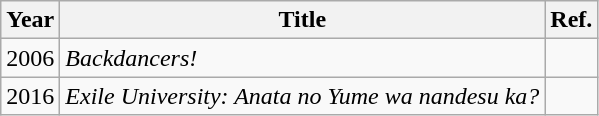<table class="wikitable">
<tr>
<th>Year</th>
<th>Title</th>
<th>Ref.</th>
</tr>
<tr>
<td>2006</td>
<td><em>Backdancers!</em></td>
<td></td>
</tr>
<tr>
<td>2016</td>
<td><em>Exile University: Anata no Yume wa nandesu ka?</em></td>
<td></td>
</tr>
</table>
